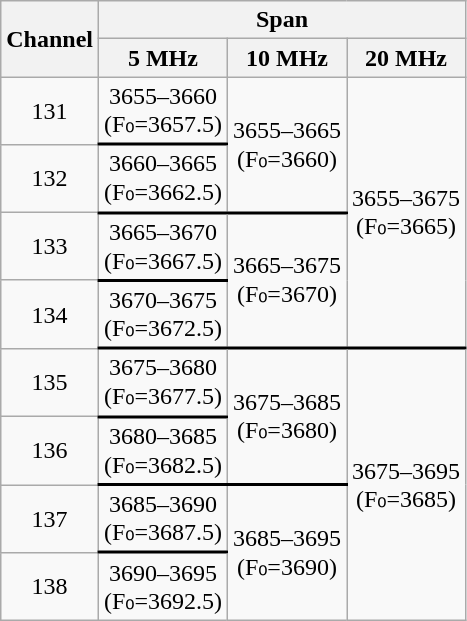<table class="wikitable sortable sticky-header-multi" style="text-align: center; border-style: collapse">
<tr>
<th scope="col" rowspan=2>Channel</th>
<th scope="colgroup" colspan=3>Span</th>
</tr>
<tr>
<th scope="col">5 MHz</th>
<th scope="col">10 MHz</th>
<th scope="col">20 MHz</th>
</tr>
<tr>
<td>131</td>
<td>3655–3660<br>(F₀=3657.5) </td>
<td rowspan=2>3655–3665<br>(F₀=3660) </td>
<td rowspan=4>3655–3675<br>(F₀=3665) </td>
</tr>
<tr>
<td>132</td>
<td style="border-top:2.5px solid;">3660–3665<br>(F₀=3662.5) </td>
</tr>
<tr>
<td>133</td>
<td style="border-top:2.5px solid;">3665–3670<br>(F₀=3667.5) </td>
<td style="border-top:2.5px solid" rowspan=2>3665–3675<br>(F₀=3670) </td>
</tr>
<tr>
<td>134</td>
<td style="border-top:2.5px solid;">3670–3675<br>(F₀=3672.5) </td>
</tr>
<tr>
<td>135</td>
<td style="border-top:2.5px solid;">3675–3680<br>(F₀=3677.5) </td>
<td style="border-top:2.5px solid;" rowspan=2>3675–3685<br>(F₀=3680) </td>
<td style="border-top:2.5px solid;" rowspan=4>3675–3695<br>(F₀=3685) </td>
</tr>
<tr>
<td>136</td>
<td style="border-top:2.5px solid;">3680–3685<br>(F₀=3682.5) </td>
</tr>
<tr>
<td>137</td>
<td style="border-top:2.5px solid;">3685–3690<br>(F₀=3687.5) </td>
<td style="border-top:2.5px solid;" rowspan=2>3685–3695<br>(F₀=3690) </td>
</tr>
<tr>
<td>138</td>
<td style="border-top:2.5px solid;">3690–3695<br>(F₀=3692.5) </td>
</tr>
</table>
